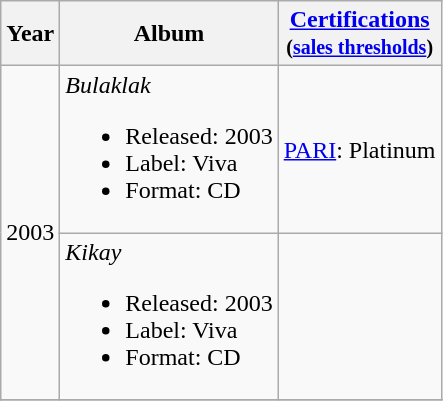<table class="wikitable">
<tr>
<th>Year</th>
<th>Album</th>
<th><a href='#'>Certifications</a><br><small>(<a href='#'>sales thresholds</a>)</small></th>
</tr>
<tr>
<td rowspan='2'>2003</td>
<td><em>Bulaklak</em><br><ul><li>Released: 2003</li><li>Label: Viva</li><li>Format: CD</li></ul></td>
<td><a href='#'>PARI</a>: Platinum</td>
</tr>
<tr>
<td><em>Kikay</em><br><ul><li>Released: 2003</li><li>Label: Viva</li><li>Format: CD</li></ul></td>
<td></td>
</tr>
<tr>
</tr>
</table>
